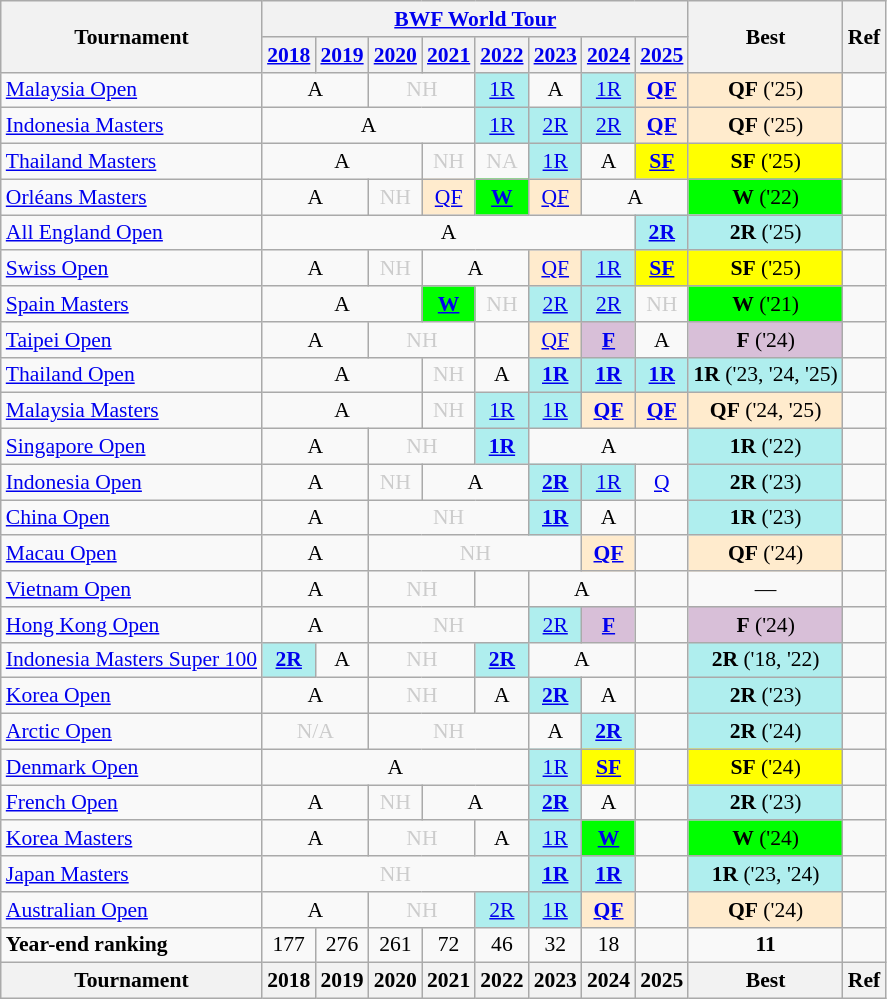<table class="wikitable" style="font-size: 90%; text-align:center">
<tr>
<th rowspan="2">Tournament</th>
<th colspan="8"><a href='#'>BWF World Tour</a></th>
<th rowspan="2">Best</th>
<th rowspan="2">Ref</th>
</tr>
<tr>
<th><a href='#'>2018</a></th>
<th><a href='#'>2019</a></th>
<th><a href='#'>2020</a></th>
<th><a href='#'>2021</a></th>
<th><a href='#'>2022</a></th>
<th><a href='#'>2023</a></th>
<th><a href='#'>2024</a></th>
<th><a href='#'>2025</a></th>
</tr>
<tr>
<td align=left><a href='#'>Malaysia Open</a></td>
<td colspan="2">A</td>
<td colspan="2" style=color:#ccc>NH</td>
<td bgcolor=AFEEEE><a href='#'>1R</a></td>
<td>A</td>
<td bgcolor=AFEEEE><a href='#'>1R</a></td>
<td bgcolor=FFEBCD><strong><a href='#'>QF</a></strong></td>
<td bgcolor=FFEBCD><strong>QF</strong> ('25)</td>
<td></td>
</tr>
<tr>
<td align=left><a href='#'>Indonesia Masters</a></td>
<td colspan="4">A</td>
<td bgcolor=AFEEEE><a href='#'>1R</a></td>
<td bgcolor=AFEEEE><a href='#'>2R</a></td>
<td bgcolor=AFEEEE><a href='#'>2R</a></td>
<td bgcolor=FFEBCD><strong><a href='#'>QF</a></strong></td>
<td bgcolor=FFEBCD><strong>QF</strong> ('25)</td>
<td></td>
</tr>
<tr>
<td align=left><a href='#'>Thailand Masters</a></td>
<td colspan="3">A</td>
<td 2021; style=color:#ccc>NH</td>
<td 2022; style=color:#ccc>NA</td>
<td bgcolor=AFEEEE><a href='#'>1R</a></td>
<td>A</td>
<td bgcolor=FFFF00><strong><a href='#'>SF</a></strong></td>
<td bgcolor=FFFF00><strong>SF</strong> ('25)</td>
<td></td>
</tr>
<tr>
<td align=left><a href='#'>Orléans Masters</a></td>
<td colspan="2">A</td>
<td style=color:#ccc>NH</td>
<td bgcolor=FFEBCD><a href='#'>QF</a></td>
<td bgcolor=00FF00><strong><a href='#'>W</a></strong></td>
<td bgcolor=FFEBCD><a href='#'>QF</a></td>
<td colspan="2">A</td>
<td bgcolor=00FF00><strong>W</strong> ('22)</td>
<td></td>
</tr>
<tr>
<td align=left><a href='#'>All England Open</a></td>
<td colspan="7">A</td>
<td bgcolor=AFEEEE><strong><a href='#'>2R</a></strong></td>
<td bgcolor=AFEEEE><strong>2R</strong> ('25)</td>
<td></td>
</tr>
<tr>
<td align=left><a href='#'>Swiss Open</a></td>
<td colspan="2">A</td>
<td style=color:#ccc>NH</td>
<td colspan="2">A</td>
<td bgcolor=FFEBCD><a href='#'>QF</a></td>
<td bgcolor=AFEEEE><a href='#'>1R</a></td>
<td bgcolor=FFFF00><strong><a href='#'>SF</a></strong></td>
<td bgcolor=FFFF00><strong>SF</strong> ('25)</td>
<td></td>
</tr>
<tr>
<td align=left><a href='#'>Spain Masters</a></td>
<td colspan="3">A</td>
<td bgcolor=00FF00><strong><a href='#'>W</a></strong></td>
<td 2022; style=color:#ccc>NH</td>
<td bgcolor=AFEEEE><a href='#'>2R</a></td>
<td bgcolor=AFEEEE><a href='#'>2R</a></td>
<td 2025; style=color:#ccc>NH</td>
<td bgcolor=00FF00><strong>W</strong> ('21)</td>
<td></td>
</tr>
<tr>
<td align=left><a href='#'>Taipei Open</a></td>
<td colspan="2">A</td>
<td colspan="2" style=color:#ccc>NH</td>
<td><a href='#'></a></td>
<td bgcolor=FFEBCD><a href='#'>QF</a></td>
<td bgcolor=D8BFD8><strong><a href='#'>F</a></strong></td>
<td>A</td>
<td bgcolor=D8BFD8><strong>F</strong> ('24)</td>
<td></td>
</tr>
<tr>
<td align=left><a href='#'>Thailand Open</a></td>
<td colspan="3">A</td>
<td style=color:#ccc>NH</td>
<td>A</td>
<td bgcolor=AFEEEE><strong><a href='#'>1R</a></strong></td>
<td bgcolor=AFEEEE><strong><a href='#'>1R</a></strong></td>
<td bgcolor=AFEEEE><strong><a href='#'>1R</a></strong></td>
<td bgcolor=AFEEEE><strong>1R</strong> ('23, '24, '25)</td>
<td></td>
</tr>
<tr>
<td align=left><a href='#'>Malaysia Masters</a></td>
<td colspan="3">A</td>
<td style=color:#ccc>NH</td>
<td bgcolor=AFEEEE><a href='#'>1R</a></td>
<td bgcolor=AFEEEE><a href='#'>1R</a></td>
<td bgcolor=FFEBCD><strong><a href='#'>QF</a></strong></td>
<td bgcolor=FFEBCD><strong><a href='#'>QF</a></strong></td>
<td bgcolor=FFEBCD><strong>QF</strong> ('24, '25)</td>
<td></td>
</tr>
<tr>
<td align=left><a href='#'>Singapore Open</a></td>
<td colspan="2">A</td>
<td colspan="2" style=color:#ccc>NH</td>
<td bgcolor=AFEEEE><strong><a href='#'>1R</a></strong></td>
<td colspan="3">A</td>
<td bgcolor=AFEEEE><strong>1R</strong> ('22)</td>
<td></td>
</tr>
<tr>
<td align=left><a href='#'>Indonesia Open</a></td>
<td colspan="2">A</td>
<td style=color:#ccc>NH</td>
<td colspan="2">A</td>
<td bgcolor=AFEEEE><strong><a href='#'>2R</a></strong></td>
<td bgcolor=AFEEEE><a href='#'>1R</a></td>
<td><a href='#'>Q</a></td>
<td bgcolor=AFEEEE><strong>2R</strong> ('23)</td>
<td></td>
</tr>
<tr>
<td align=left><a href='#'>China Open</a></td>
<td colspan="2">A</td>
<td colspan="3" style=color:#ccc>NH</td>
<td bgcolor=AFEEEE><strong><a href='#'>1R</a></strong></td>
<td>A</td>
<td></td>
<td bgcolor=AFEEEE><strong>1R</strong> ('23)</td>
<td></td>
</tr>
<tr>
<td align=left><a href='#'>Macau Open</a></td>
<td colspan="2">A</td>
<td colspan="4" style=color:#ccc>NH</td>
<td bgcolor=FFEBCD><strong><a href='#'>QF</a></strong></td>
<td></td>
<td bgcolor=FFEBCD><strong>QF</strong> ('24)</td>
<td></td>
</tr>
<tr>
<td align=left><a href='#'>Vietnam Open</a></td>
<td colspan="2">A</td>
<td colspan="2" style=color:#ccc>NH</td>
<td><a href='#'></a></td>
<td colspan="2">A</td>
<td></td>
<td>—</td>
<td></td>
</tr>
<tr>
<td align=left><a href='#'>Hong Kong Open</a></td>
<td colspan="2">A</td>
<td colspan="3" style=color:#ccc>NH</td>
<td bgcolor=AFEEEE><a href='#'>2R</a></td>
<td bgcolor=D8BFD8><strong><a href='#'>F</a></strong></td>
<td></td>
<td bgcolor=D8BFD8><strong>F</strong> ('24)</td>
<td></td>
</tr>
<tr>
<td align=left><a href='#'>Indonesia Masters Super 100</a></td>
<td bgcolor=AFEEEE><strong><a href='#'>2R</a></strong></td>
<td>A</td>
<td colspan="2" style=color:#ccc>NH</td>
<td bgcolor=AFEEEE><strong><a href='#'>2R</a></strong></td>
<td colspan="2">A</td>
<td></td>
<td bgcolor=AFEEEE><strong>2R</strong> ('18, '22)</td>
<td></td>
</tr>
<tr>
<td align=left><a href='#'>Korea Open</a></td>
<td colspan="2">A</td>
<td colspan="2" style=color:#ccc>NH</td>
<td>A</td>
<td bgcolor=AFEEEE><strong><a href='#'>2R</a></strong></td>
<td>A</td>
<td></td>
<td bgcolor=AFEEEE><strong>2R</strong> ('23)</td>
<td></td>
</tr>
<tr>
<td align=left><a href='#'>Arctic Open</a></td>
<td colspan="2" style=color:#ccc>N/A</td>
<td colspan="3" style=color:#ccc>NH</td>
<td>A</td>
<td bgcolor=AFEEEE><strong><a href='#'>2R</a></strong></td>
<td></td>
<td bgcolor=AFEEEE><strong>2R</strong> ('24)</td>
<td></td>
</tr>
<tr>
<td align=left><a href='#'>Denmark Open</a></td>
<td colspan="5">A</td>
<td bgcolor=AFEEEE><a href='#'>1R</a></td>
<td bgcolor=FFFF00><strong><a href='#'>SF</a></strong></td>
<td></td>
<td bgcolor=FFFF00><strong>SF</strong> ('24)</td>
<td></td>
</tr>
<tr>
<td align=left><a href='#'>French Open</a></td>
<td colspan="2">A</td>
<td style=color:#ccc>NH</td>
<td colspan="2">A</td>
<td bgcolor=AFEEEE><strong><a href='#'>2R</a></strong></td>
<td>A</td>
<td></td>
<td bgcolor=AFEEEE><strong>2R</strong> ('23)</td>
<td></td>
</tr>
<tr>
<td align=left><a href='#'>Korea Masters</a></td>
<td colspan="2">A</td>
<td colspan="2" style=color:#ccc>NH</td>
<td>A</td>
<td bgcolor=AFEEEE><a href='#'>1R</a></td>
<td bgcolor=00FF00><strong><a href='#'>W</a></strong></td>
<td></td>
<td bgcolor=00FF00><strong>W</strong> ('24)</td>
<td></td>
</tr>
<tr>
<td align=left><a href='#'>Japan Masters</a></td>
<td colspan="5" style=color:#ccc>NH</td>
<td bgcolor=AFEEEE><strong><a href='#'>1R</a></strong></td>
<td bgcolor=AFEEEE><strong><a href='#'>1R</a></strong></td>
<td></td>
<td bgcolor=AFEEEE><strong>1R</strong> ('23, '24)</td>
<td></td>
</tr>
<tr>
<td align=left><a href='#'>Australian Open</a></td>
<td colspan="2">A</td>
<td colspan="2" style=color:#ccc>NH</td>
<td bgcolor=AFEEEE><a href='#'>2R</a></td>
<td bgcolor=AFEEEE><a href='#'>1R</a></td>
<td bgcolor=FFEBCD><strong><a href='#'>QF</a></strong></td>
<td></td>
<td bgcolor=FFEBCD><strong>QF</strong> ('24)</td>
<td></td>
</tr>
<tr>
<td align=left><strong>Year-end ranking</strong></td>
<td 2018;>177</td>
<td 2019;>276</td>
<td 2020;>261</td>
<td 2021;>72</td>
<td 2022;>46</td>
<td 2023;>32</td>
<td 2024;>18</td>
<td 2025;></td>
<td Best;><strong>11</strong></td>
<td></td>
</tr>
<tr>
<th>Tournament</th>
<th>2018</th>
<th>2019</th>
<th>2020</th>
<th>2021</th>
<th>2022</th>
<th>2023</th>
<th>2024</th>
<th>2025</th>
<th>Best</th>
<th>Ref</th>
</tr>
</table>
